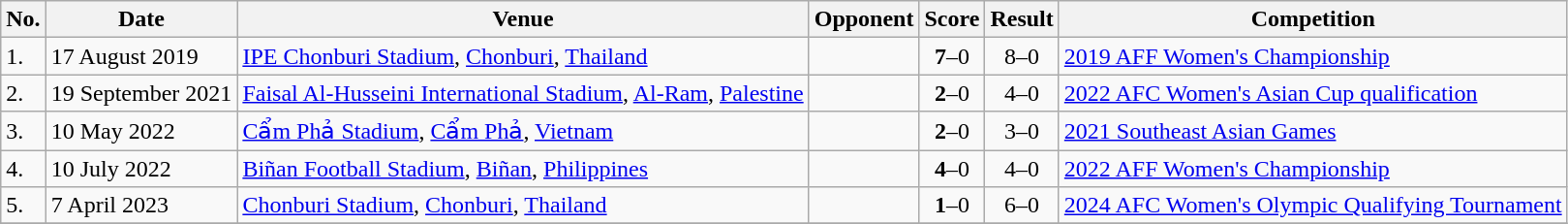<table class="wikitable">
<tr>
<th>No.</th>
<th>Date</th>
<th>Venue</th>
<th>Opponent</th>
<th>Score</th>
<th>Result</th>
<th>Competition</th>
</tr>
<tr>
<td>1.</td>
<td>17 August 2019</td>
<td><a href='#'>IPE Chonburi Stadium</a>, <a href='#'>Chonburi</a>, <a href='#'>Thailand</a></td>
<td></td>
<td align=center><strong>7</strong>–0</td>
<td align=center>8–0</td>
<td><a href='#'>2019 AFF Women's Championship</a></td>
</tr>
<tr>
<td>2.</td>
<td>19 September 2021</td>
<td><a href='#'>Faisal Al-Husseini International Stadium</a>, <a href='#'>Al-Ram</a>, <a href='#'>Palestine</a></td>
<td></td>
<td align=center><strong>2</strong>–0</td>
<td align=center>4–0</td>
<td><a href='#'>2022 AFC Women's Asian Cup qualification</a></td>
</tr>
<tr>
<td>3.</td>
<td>10 May 2022</td>
<td><a href='#'>Cẩm Phả Stadium</a>, <a href='#'>Cẩm Phả</a>, <a href='#'>Vietnam</a></td>
<td></td>
<td align=center><strong>2</strong>–0</td>
<td align=center>3–0</td>
<td><a href='#'>2021 Southeast Asian Games</a></td>
</tr>
<tr>
<td>4.</td>
<td>10 July 2022</td>
<td><a href='#'>Biñan Football Stadium</a>, <a href='#'>Biñan</a>, <a href='#'>Philippines</a></td>
<td></td>
<td align=center><strong>4</strong>–0</td>
<td align=center>4–0</td>
<td><a href='#'>2022 AFF Women's Championship</a></td>
</tr>
<tr>
<td>5.</td>
<td>7 April 2023</td>
<td><a href='#'>Chonburi Stadium</a>, <a href='#'>Chonburi</a>, <a href='#'>Thailand</a></td>
<td></td>
<td align=center><strong>1</strong>–0</td>
<td align=center>6–0</td>
<td><a href='#'>2024 AFC Women's Olympic Qualifying Tournament</a></td>
</tr>
<tr>
</tr>
</table>
